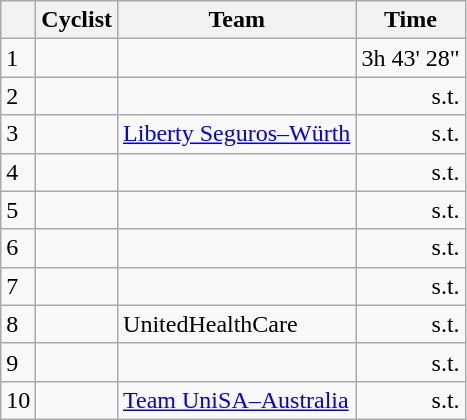<table class="wikitable">
<tr>
<th></th>
<th>Cyclist</th>
<th>Team</th>
<th>Time</th>
</tr>
<tr>
<td>1</td>
<td></td>
<td></td>
<td style="text-align:right;">3h 43' 28"</td>
</tr>
<tr>
<td>2</td>
<td></td>
<td></td>
<td style="text-align:right;">s.t.</td>
</tr>
<tr>
<td>3</td>
<td></td>
<td><a href='#'>Liberty Seguros–Würth</a></td>
<td style="text-align:right;">s.t.</td>
</tr>
<tr>
<td>4</td>
<td></td>
<td></td>
<td style="text-align:right;">s.t.</td>
</tr>
<tr>
<td>5</td>
<td></td>
<td></td>
<td style="text-align:right;">s.t.</td>
</tr>
<tr>
<td>6</td>
<td></td>
<td></td>
<td style="text-align:right;">s.t.</td>
</tr>
<tr>
<td>7</td>
<td></td>
<td></td>
<td style="text-align:right;">s.t.</td>
</tr>
<tr>
<td>8</td>
<td></td>
<td>UnitedHealthCare</td>
<td style="text-align:right;">s.t.</td>
</tr>
<tr>
<td>9</td>
<td></td>
<td></td>
<td style="text-align:right;">s.t.</td>
</tr>
<tr>
<td>10</td>
<td></td>
<td><a href='#'>Team UniSA–Australia</a></td>
<td style="text-align:right;">s.t.</td>
</tr>
</table>
